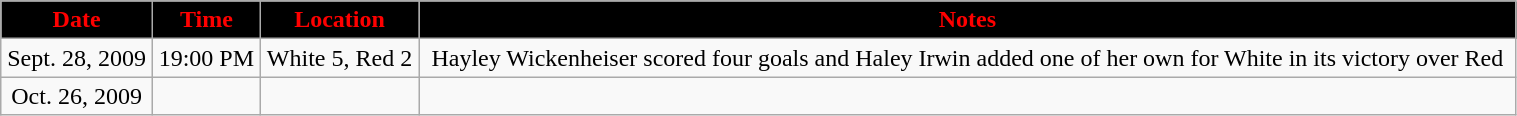<table class="wikitable" style="width:80%;">
<tr style="text-align:center; background:black; color:red;">
<td><strong>Date</strong></td>
<td><strong>Time</strong></td>
<td><strong>Location</strong></td>
<td><strong>Notes</strong></td>
</tr>
<tr style="text-align:center;" bgcolor="">
<td>Sept. 28, 2009</td>
<td>19:00 PM</td>
<td>White 5, Red 2</td>
<td>Hayley Wickenheiser scored four goals and Haley Irwin added one of her own for White in its victory over Red</td>
</tr>
<tr style="text-align:center;" bgcolor="">
<td>Oct. 26, 2009</td>
<td></td>
<td></td>
</tr>
</table>
